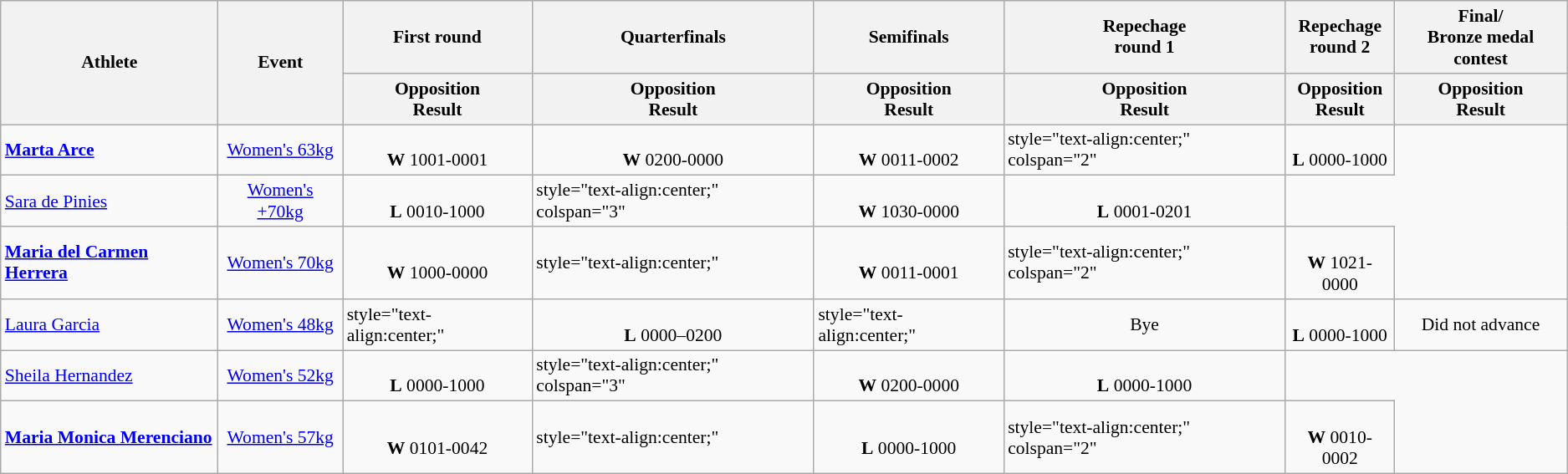<table class=wikitable style="font-size:90%">
<tr>
<th rowspan="2">Athlete</th>
<th rowspan="2">Event</th>
<th>First round</th>
<th>Quarterfinals</th>
<th>Semifinals</th>
<th>Repechage <br>round 1</th>
<th>Repechage <br>round 2</th>
<th>Final/<br>Bronze medal contest</th>
</tr>
<tr>
<th>Opposition<br>Result</th>
<th>Opposition<br>Result</th>
<th>Opposition<br>Result</th>
<th>Opposition<br>Result</th>
<th>Opposition<br>Result</th>
<th>Opposition<br>Result</th>
</tr>
<tr>
<td><strong><a href='#'>Marta Arce</a></strong></td>
<td style="text-align:center;"><a href='#'>Women's 63kg</a></td>
<td style="text-align:center;"><br> <strong>W</strong> 1001-0001</td>
<td style="text-align:center;"><br> <strong>W</strong> 0200-0000</td>
<td style="text-align:center;"><br> <strong>W</strong> 0011-0002</td>
<td>style="text-align:center;" colspan="2" </td>
<td style="text-align:center;"><br> <strong>L</strong> 0000-1000 </td>
</tr>
<tr>
<td><a href='#'>Sara de Pinies</a></td>
<td style="text-align:center;"><a href='#'>Women's +70kg</a></td>
<td style="text-align:center;"><br> <strong>L</strong> 0010-1000</td>
<td>style="text-align:center;" colspan="3" </td>
<td style="text-align:center;"><br> <strong>W</strong> 1030-0000</td>
<td style="text-align:center;"><br> <strong>L</strong> 0001-0201</td>
</tr>
<tr>
<td><strong><a href='#'>Maria del Carmen Herrera</a></strong></td>
<td style="text-align:center;"><a href='#'>Women's 70kg</a></td>
<td style="text-align:center;"><br> <strong>W</strong> 1000-0000</td>
<td>style="text-align:center;" </td>
<td style="text-align:center;"><br> <strong>W</strong> 0011-0001</td>
<td>style="text-align:center;" colspan="2" </td>
<td style="text-align:center;"><br> <strong>W</strong> 1021-0000 </td>
</tr>
<tr>
<td><a href='#'>Laura Garcia</a></td>
<td style="text-align:center;"><a href='#'>Women's 48kg</a></td>
<td>style="text-align:center;" </td>
<td style="text-align:center;"><br> <strong>L</strong> 0000–0200</td>
<td>style="text-align:center;" </td>
<td style="text-align:center;">Bye</td>
<td style="text-align:center;"><br> <strong>L</strong> 0000-1000</td>
<td style="text-align:center;">Did not advance</td>
</tr>
<tr>
<td><a href='#'>Sheila Hernandez</a></td>
<td style="text-align:center;"><a href='#'>Women's 52kg</a></td>
<td style="text-align:center;"><br> <strong>L</strong> 0000-1000</td>
<td>style="text-align:center;" colspan="3" </td>
<td style="text-align:center;"><br> <strong>W</strong> 0200-0000</td>
<td style="text-align:center;"><br> <strong>L</strong> 0000-1000</td>
</tr>
<tr>
<td><strong><a href='#'>Maria Monica Merenciano</a></strong></td>
<td style="text-align:center;"><a href='#'>Women's 57kg</a></td>
<td style="text-align:center;"><br> <strong>W</strong> 0101-0042</td>
<td>style="text-align:center;" </td>
<td style="text-align:center;"><br> <strong>L</strong> 0000-1000</td>
<td>style="text-align:center;" colspan="2" </td>
<td style="text-align:center;"><br> <strong>W</strong> 0010-0002 </td>
</tr>
</table>
